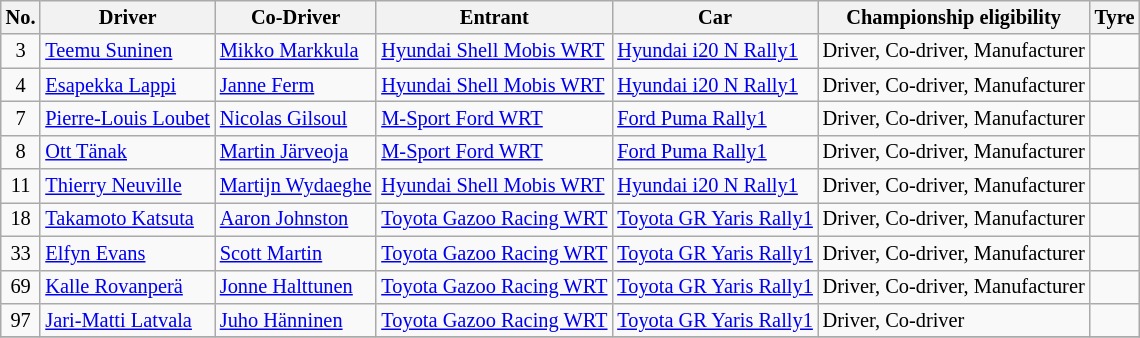<table class="wikitable" style="font-size: 85%;">
<tr>
<th>No.</th>
<th>Driver</th>
<th>Co-Driver</th>
<th>Entrant</th>
<th>Car</th>
<th>Championship eligibility</th>
<th>Tyre</th>
</tr>
<tr>
<td align="center">3</td>
<td> <a href='#'>Teemu Suninen</a></td>
<td> <a href='#'>Mikko Markkula</a></td>
<td> <a href='#'>Hyundai Shell Mobis WRT</a></td>
<td><a href='#'>Hyundai i20 N Rally1</a></td>
<td>Driver, Co-driver, Manufacturer</td>
<td align="center"></td>
</tr>
<tr>
<td align="center">4</td>
<td> <a href='#'>Esapekka Lappi</a></td>
<td> <a href='#'>Janne Ferm</a></td>
<td> <a href='#'>Hyundai Shell Mobis WRT</a></td>
<td><a href='#'>Hyundai i20 N Rally1</a></td>
<td>Driver, Co-driver, Manufacturer</td>
<td align="center"></td>
</tr>
<tr>
<td align="center">7</td>
<td> <a href='#'>Pierre-Louis Loubet</a></td>
<td> <a href='#'>Nicolas Gilsoul</a></td>
<td> <a href='#'>M-Sport Ford WRT</a></td>
<td><a href='#'>Ford Puma Rally1</a></td>
<td>Driver, Co-driver, Manufacturer</td>
<td align="center"></td>
</tr>
<tr>
<td align="center">8</td>
<td> <a href='#'>Ott Tänak</a></td>
<td> <a href='#'>Martin Järveoja</a></td>
<td> <a href='#'>M-Sport Ford WRT</a></td>
<td><a href='#'>Ford Puma Rally1</a></td>
<td>Driver, Co-driver, Manufacturer</td>
<td align="center"></td>
</tr>
<tr>
<td align="center">11</td>
<td> <a href='#'>Thierry Neuville</a></td>
<td> <a href='#'>Martijn Wydaeghe</a></td>
<td> <a href='#'>Hyundai Shell Mobis WRT</a></td>
<td><a href='#'>Hyundai i20 N Rally1</a></td>
<td>Driver, Co-driver, Manufacturer</td>
<td align="center"></td>
</tr>
<tr>
<td align="center">18</td>
<td> <a href='#'>Takamoto Katsuta</a></td>
<td> <a href='#'>Aaron Johnston</a></td>
<td> <a href='#'>Toyota Gazoo Racing WRT</a></td>
<td><a href='#'>Toyota GR Yaris Rally1</a></td>
<td>Driver, Co-driver, Manufacturer</td>
<td align="center"></td>
</tr>
<tr>
<td align="center">33</td>
<td> <a href='#'>Elfyn Evans</a></td>
<td> <a href='#'>Scott Martin</a></td>
<td> <a href='#'>Toyota Gazoo Racing WRT</a></td>
<td><a href='#'>Toyota GR Yaris Rally1</a></td>
<td>Driver, Co-driver, Manufacturer</td>
<td align="center"></td>
</tr>
<tr>
<td align="center">69</td>
<td> <a href='#'>Kalle Rovanperä</a></td>
<td> <a href='#'>Jonne Halttunen</a></td>
<td> <a href='#'>Toyota Gazoo Racing WRT</a></td>
<td><a href='#'>Toyota GR Yaris Rally1</a></td>
<td>Driver, Co-driver, Manufacturer</td>
<td align="center"></td>
</tr>
<tr>
<td align="center">97</td>
<td> <a href='#'>Jari-Matti Latvala</a></td>
<td> <a href='#'>Juho Hänninen</a></td>
<td> <a href='#'>Toyota Gazoo Racing WRT</a></td>
<td><a href='#'>Toyota GR Yaris Rally1</a></td>
<td>Driver, Co-driver</td>
<td align="center"></td>
</tr>
<tr>
</tr>
</table>
